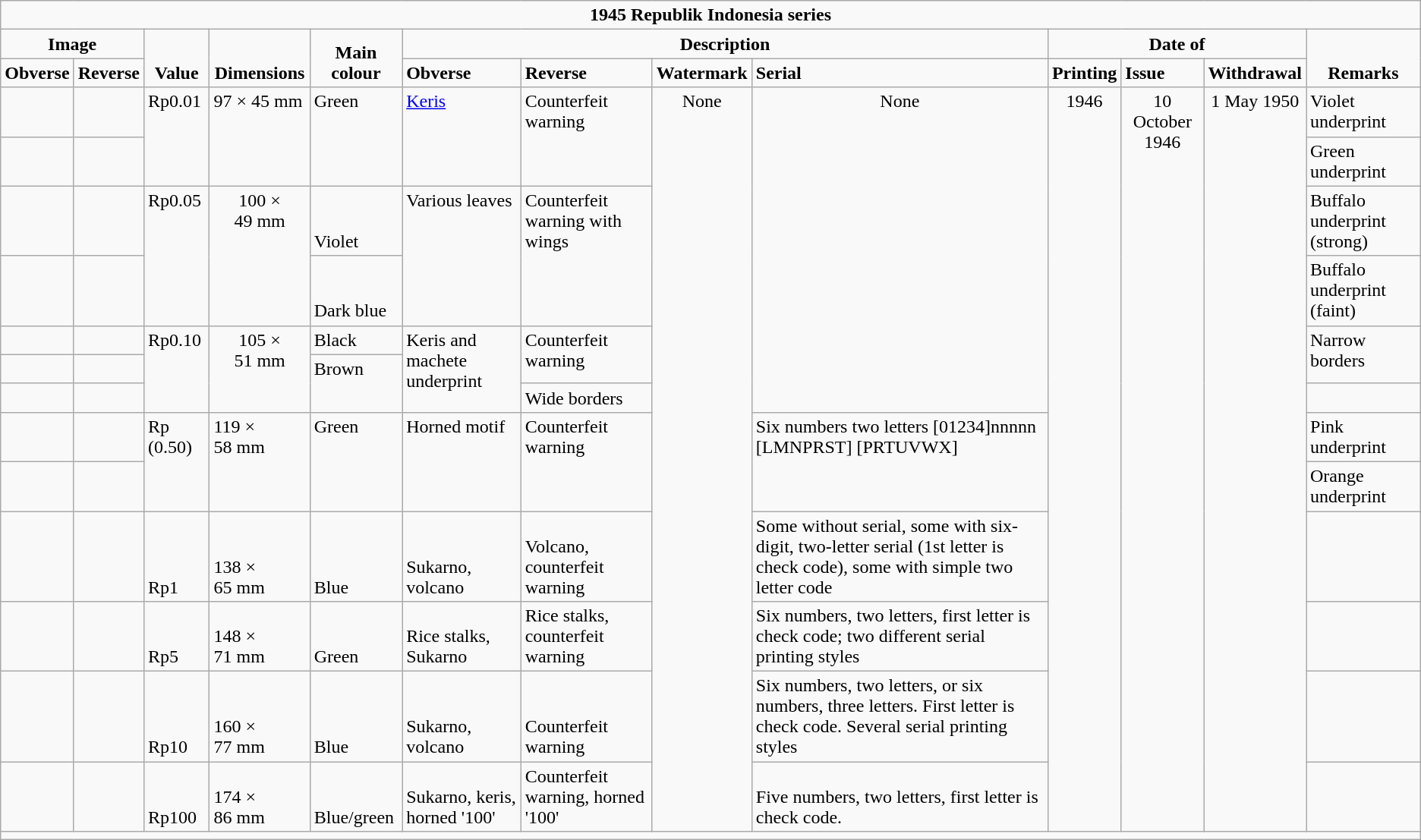<table class="wikitable" >
<tr style="text-align:center; font-weight:bold; vertical-align:bottom;">
<td colspan="13">1945 Republik Indonesia series</td>
</tr>
<tr style="text-align:center; font-weight:bold; vertical-align:bottom;">
<td colspan="2">Image</td>
<td rowspan="2">Value</td>
<td rowspan="2">Dimensions</td>
<td rowspan="2">Main colour</td>
<td colspan="4">Description</td>
<td colspan="3">Date of</td>
<td rowspan="2">Remarks</td>
</tr>
<tr style="font-weight:bold; vertical-align:bottom;">
<td>Obverse</td>
<td>Reverse</td>
<td>Obverse</td>
<td>Reverse</td>
<td>Watermark</td>
<td>Serial</td>
<td>Printing</td>
<td>Issue</td>
<td>Withdrawal</td>
</tr>
<tr>
<td style="vertical-align:bottom;"></td>
<td style="vertical-align:bottom;"></td>
<td rowspan="2" style="vertical-align:top;">Rp0.01</td>
<td rowspan="2" style="vertical-align:top;">97 × 45 mm</td>
<td rowspan="2" style="vertical-align:top;">Green</td>
<td rowspan="2" style="vertical-align:top;"><a href='#'>Keris</a></td>
<td rowspan="2" style="vertical-align:top;">Counterfeit warning</td>
<td rowspan="13" style="text-align:center; vertical-align:top;">None</td>
<td rowspan="7" style="text-align:center; vertical-align:top;">None</td>
<td rowspan="13" style="text-align:center; vertical-align:top;">1946</td>
<td rowspan="13" style="text-align:center; vertical-align:top;">10 October 1946</td>
<td rowspan="13" style="text-align:center; vertical-align:top;">1 May 1950</td>
<td style="vertical-align:bottom;">Violet underprint</td>
</tr>
<tr style="vertical-align:bottom;">
<td> </td>
<td> </td>
<td>Green underprint</td>
</tr>
<tr>
<td style="vertical-align:bottom;"> </td>
<td style="vertical-align:bottom;"> </td>
<td rowspan="2" style="vertical-align:top;">Rp0.05</td>
<td rowspan="2" style="text-align:center; vertical-align:top;">100 × 49 mm</td>
<td style="vertical-align:bottom;">Violet</td>
<td rowspan="2" style="vertical-align:top;">Various leaves</td>
<td rowspan="2" style="vertical-align:top;">Counterfeit warning with wings</td>
<td style="vertical-align:bottom;">Buffalo underprint (strong)</td>
</tr>
<tr>
<td style="vertical-align:bottom;"></td>
<td style="vertical-align:bottom;"></td>
<td style="vertical-align:bottom;">Dark blue</td>
<td style="vertical-align:bottom;">Buffalo underprint (faint)</td>
</tr>
<tr>
<td style="vertical-align:bottom;"></td>
<td style="vertical-align:bottom;"></td>
<td rowspan="3" style="vertical-align:top;">Rp0.10</td>
<td rowspan="3" style="text-align:center; vertical-align:top;">105 × 51 mm</td>
<td style="vertical-align:bottom;">Black</td>
<td rowspan="3" style="vertical-align:top;">Keris and machete underprint</td>
<td rowspan="2" style="vertical-align:top;">Counterfeit warning</td>
<td rowspan="2" style="vertical-align:top;">Narrow borders</td>
</tr>
<tr>
<td style="vertical-align:bottom;"> </td>
<td style="vertical-align:bottom;"> </td>
<td rowspan="2" style="vertical-align:top;">Brown</td>
</tr>
<tr style="vertical-align:bottom;">
<td> </td>
<td> </td>
<td>Wide borders</td>
</tr>
<tr>
<td style="vertical-align:bottom;"> </td>
<td style="vertical-align:bottom;"> </td>
<td rowspan="2" style="vertical-align:top;">Rp (0.50)</td>
<td rowspan="2" style="vertical-align:top;">119 × 58 mm</td>
<td rowspan="2" style="vertical-align:top;">Green</td>
<td rowspan="2" style="vertical-align:top;">Horned motif</td>
<td rowspan="2" style="vertical-align:top;">Counterfeit warning</td>
<td rowspan="2" style="vertical-align:top;">Six numbers two letters [01234]nnnnn [LMNPRST] [PRTUVWX]</td>
<td style="vertical-align:bottom;">Pink underprint</td>
</tr>
<tr>
<td style="vertical-align:bottom;"></td>
<td style="vertical-align:bottom;"></td>
<td style="vertical-align:bottom;">Orange underprint</td>
</tr>
<tr>
<td style="vertical-align:bottom;"></td>
<td style="vertical-align:bottom;"></td>
<td style="vertical-align:bottom;">Rp1</td>
<td style="vertical-align:bottom;">138 × 65 mm</td>
<td style="vertical-align:bottom;">Blue</td>
<td style="vertical-align:bottom;">Sukarno, volcano</td>
<td style="vertical-align:bottom;">Volcano, counterfeit warning</td>
<td style="vertical-align:bottom;">Some without serial, some with six-digit, two-letter serial (1st letter is check code), some with simple two letter code</td>
<td style="vertical-align:bottom;"> </td>
</tr>
<tr>
<td style="vertical-align:bottom;"></td>
<td style="vertical-align:bottom;"></td>
<td style="vertical-align:bottom;">Rp5</td>
<td style="vertical-align:bottom;">148 × 71 mm</td>
<td style="vertical-align:bottom;">Green</td>
<td style="vertical-align:bottom;">Rice stalks, Sukarno</td>
<td style="vertical-align:bottom;">Rice stalks, counterfeit warning</td>
<td style="vertical-align:bottom;">Six numbers, two letters, first letter is check code; two different serial printing styles</td>
<td style="vertical-align:bottom;"> </td>
</tr>
<tr>
<td style="vertical-align:bottom;"></td>
<td style="vertical-align:bottom;"></td>
<td style="vertical-align:bottom;">Rp10</td>
<td style="vertical-align:bottom;">160 × 77 mm</td>
<td style="vertical-align:bottom;">Blue</td>
<td style="vertical-align:bottom;">Sukarno, volcano</td>
<td style="vertical-align:bottom;">Counterfeit warning</td>
<td style="vertical-align:bottom;">Six numbers, two letters, or six numbers, three letters. First letter is check code. Several serial printing styles</td>
<td style="vertical-align:bottom;"> </td>
</tr>
<tr>
<td style="vertical-align:bottom;"></td>
<td style="vertical-align:bottom;"></td>
<td style="vertical-align:bottom;">Rp100</td>
<td style="vertical-align:bottom;">174 × 86 mm</td>
<td style="vertical-align:bottom;">Blue/green</td>
<td style="vertical-align:bottom;">Sukarno, keris, horned '100'</td>
<td style="vertical-align:bottom;">Counterfeit warning, horned '100'</td>
<td style="vertical-align:bottom;">Five numbers, two letters, first letter is check code.</td>
<td style="vertical-align:bottom;"> </td>
</tr>
<tr style="text-align:center; vertical-align:bottom;">
<td colspan="13"></td>
</tr>
</table>
